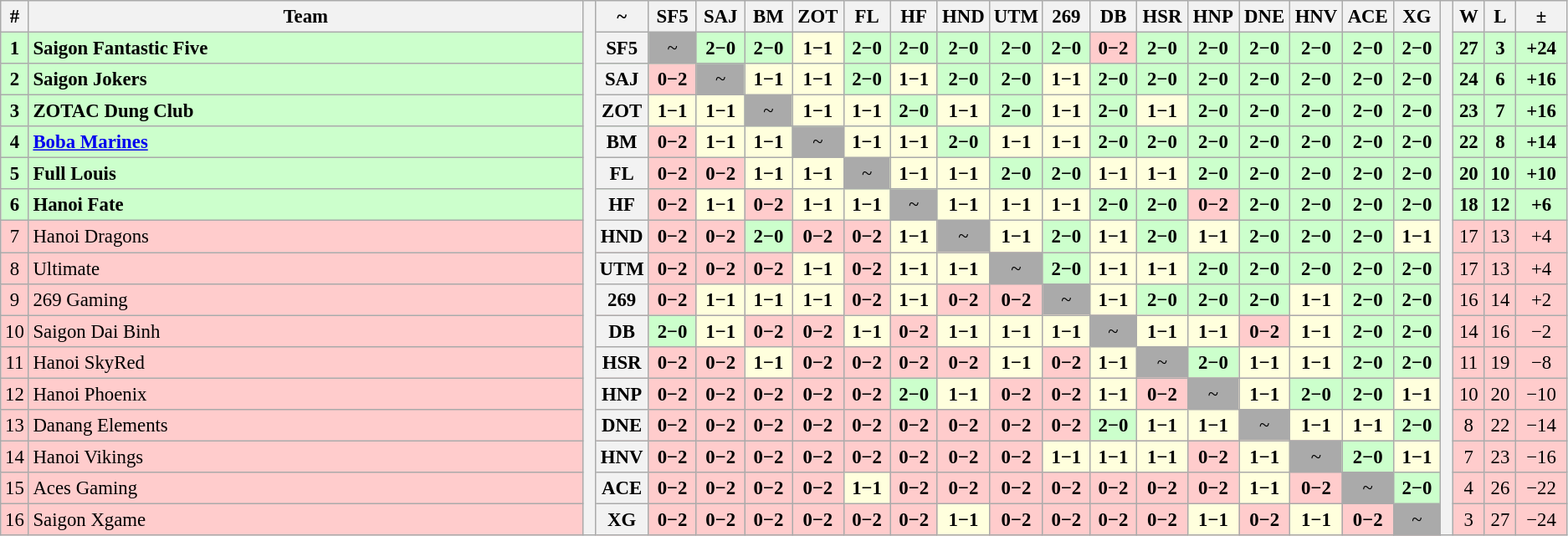<table class="wikitable" style="font-size: 95%; text-align: center">
<tr>
<th style="width:15px;">#</th>
<th style="width:700px;">Team</th>
<th rowspan="17" style="width:5px;;"></th>
<th>~</th>
<th style="width:35px;" title="">SF5</th>
<th style="width:35px;" title="">SAJ</th>
<th style="width:35px;" title="">BM</th>
<th style="width:35px;" title="">ZOT</th>
<th style="width:35px;" title="">FL</th>
<th style="width:35px;" title="">HF</th>
<th style="width:35px;" title="">HND</th>
<th style="width:35px;" title="">UTM</th>
<th style="width:35px;" title="">269</th>
<th style="width:35px;" title="">DB</th>
<th style="width:35px;" title="">HSR</th>
<th style="width:35px;" title="">HNP</th>
<th style="width:35px;" title="">DNE</th>
<th style="width:35px;" title="">HNV</th>
<th style="width:35px;" title="">ACE</th>
<th style="width:35px;" title="">XG</th>
<th rowspan="17" style="width:5px;;"></th>
<th style="width:20px;" title="Wins">W</th>
<th style="width:20px;" title="Losses">L</th>
<th style="width:40px;">±</th>
</tr>
<tr style="background:#cfc;">
<td><strong>1</strong></td>
<td style="text-align: left"><strong>Saigon Fantastic Five</strong></td>
<th>SF5</th>
<td style="background:#aaa;">~</td>
<td style="background:#cfc;"><strong>2−0</strong></td>
<td style="background:#cfc;"><strong>2−0</strong></td>
<td style="background:#ffd;"><strong>1−1</strong></td>
<td style="background:#cfc;"><strong>2−0</strong></td>
<td style="background:#cfc;"><strong>2−0</strong></td>
<td style="background:#cfc;"><strong>2−0</strong></td>
<td style="background:#cfc;"><strong>2−0</strong></td>
<td style="background:#cfc;"><strong>2−0</strong></td>
<td style="background:#fcc;"><strong>0−2</strong></td>
<td style="background:#cfc;"><strong>2−0</strong></td>
<td style="background:#cfc;"><strong>2−0</strong></td>
<td style="background:#cfc;"><strong>2−0</strong></td>
<td style="background:#cfc;"><strong>2−0</strong></td>
<td style="background:#cfc;"><strong>2−0</strong></td>
<td style="background:#cfc;"><strong>2−0</strong></td>
<td><strong>27</strong></td>
<td><strong>3</strong></td>
<td><strong>+24</strong></td>
</tr>
<tr style="background:#cfc;">
<td><strong>2</strong></td>
<td style="text-align: left"><strong>Saigon Jokers</strong></td>
<th>SAJ</th>
<td style="background:#fcc;"><strong>0−2</strong></td>
<td style="background:#aaa;">~</td>
<td style="background:#ffd;"><strong>1−1</strong></td>
<td style="background:#ffd;"><strong>1−1</strong></td>
<td style="background:#cfc;"><strong>2−0</strong></td>
<td style="background:#ffd;"><strong>1−1</strong></td>
<td style="background:#cfc;"><strong>2−0</strong></td>
<td style="background:#cfc;"><strong>2−0</strong></td>
<td style="background:#ffd;"><strong>1−1</strong></td>
<td style="background:#cfc;"><strong>2−0</strong></td>
<td style="background:#cfc;"><strong>2−0</strong></td>
<td style="background:#cfc;"><strong>2−0</strong></td>
<td style="background:#cfc;"><strong>2−0</strong></td>
<td style="background:#cfc;"><strong>2−0</strong></td>
<td style="background:#cfc;"><strong>2−0</strong></td>
<td style="background:#cfc;"><strong>2−0</strong></td>
<td><strong>24</strong></td>
<td><strong>6</strong></td>
<td><strong>+16</strong></td>
</tr>
<tr style="background:#cfc;">
<td><strong>3</strong></td>
<td style="text-align: left"><strong>ZOTAC Dung Club</strong></td>
<th>ZOT</th>
<td style="background:#ffd;"><strong>1−1</strong></td>
<td style="background:#ffd;"><strong>1−1</strong></td>
<td style="background:#aaa;">~</td>
<td style="background:#ffd;"><strong>1−1</strong></td>
<td style="background:#ffd;"><strong>1−1</strong></td>
<td style="background:#cfc;"><strong>2−0</strong></td>
<td style="background:#ffd;"><strong>1−1</strong></td>
<td style="background:#cfc;"><strong>2−0</strong></td>
<td style="background:#ffd;"><strong>1−1</strong></td>
<td style="background:#cfc;"><strong>2−0</strong></td>
<td style="background:#ffd;"><strong>1−1</strong></td>
<td style="background:#cfc;"><strong>2−0</strong></td>
<td style="background:#cfc;"><strong>2−0</strong></td>
<td style="background:#cfc;"><strong>2−0</strong></td>
<td style="background:#cfc;"><strong>2−0</strong></td>
<td style="background:#cfc;"><strong>2−0</strong></td>
<td><strong>23</strong></td>
<td><strong>7</strong></td>
<td><strong>+16</strong></td>
</tr>
<tr style="background:#cfc;">
<td><strong>4</strong></td>
<td style="text-align: left"><strong><a href='#'>Boba Marines</a></strong></td>
<th>BM</th>
<td style="background:#fcc;"><strong>0−2</strong></td>
<td style="background:#ffd;"><strong>1−1</strong></td>
<td style="background:#ffd;"><strong>1−1</strong></td>
<td style="background:#aaa;">~</td>
<td style="background:#ffd;"><strong>1−1</strong></td>
<td style="background:#ffd;"><strong>1−1</strong></td>
<td style="background:#cfc;"><strong>2−0</strong></td>
<td style="background:#ffd;"><strong>1−1</strong></td>
<td style="background:#ffd;"><strong>1−1</strong></td>
<td style="background:#cfc;"><strong>2−0</strong></td>
<td style="background:#cfc;"><strong>2−0</strong></td>
<td style="background:#cfc;"><strong>2−0</strong></td>
<td style="background:#cfc;"><strong>2−0</strong></td>
<td style="background:#cfc;"><strong>2−0</strong></td>
<td style="background:#cfc;"><strong>2−0</strong></td>
<td style="background:#cfc;"><strong>2−0</strong></td>
<td><strong>22</strong></td>
<td><strong>8</strong></td>
<td><strong>+14</strong></td>
</tr>
<tr style="background:#cfc;">
<td><strong>5</strong></td>
<td style="text-align: left"><strong>Full Louis</strong></td>
<th>FL</th>
<td style="background:#fcc;"><strong>0−2</strong></td>
<td style="background:#fcc;"><strong>0−2</strong></td>
<td style="background:#ffd;"><strong>1−1</strong></td>
<td style="background:#ffd;"><strong>1−1</strong></td>
<td style="background:#aaa;">~</td>
<td style="background:#ffd;"><strong>1−1</strong></td>
<td style="background:#ffd;"><strong>1−1</strong></td>
<td style="background:#cfc;"><strong>2−0</strong></td>
<td style="background:#cfc;"><strong>2−0</strong></td>
<td style="background:#ffd;"><strong>1−1</strong></td>
<td style="background:#ffd;"><strong>1−1</strong></td>
<td style="background:#cfc;"><strong>2−0</strong></td>
<td style="background:#cfc;"><strong>2−0</strong></td>
<td style="background:#cfc;"><strong>2−0</strong></td>
<td style="background:#cfc;"><strong>2−0</strong></td>
<td style="background:#cfc;"><strong>2−0</strong></td>
<td><strong>20</strong></td>
<td><strong>10</strong></td>
<td><strong>+10</strong></td>
</tr>
<tr style="background:#cfc;">
<td><strong>6</strong></td>
<td style="text-align: left"><strong>Hanoi Fate</strong></td>
<th>HF</th>
<td style="background:#fcc;"><strong>0−2</strong></td>
<td style="background:#ffd;"><strong>1−1</strong></td>
<td style="background:#fcc;"><strong>0−2</strong></td>
<td style="background:#ffd;"><strong>1−1</strong></td>
<td style="background:#ffd;"><strong>1−1</strong></td>
<td style="background:#aaa;">~</td>
<td style="background:#ffd;"><strong>1−1</strong></td>
<td style="background:#ffd;"><strong>1−1</strong></td>
<td style="background:#ffd;"><strong>1−1</strong></td>
<td style="background:#cfc;"><strong>2−0</strong></td>
<td style="background:#cfc;"><strong>2−0</strong></td>
<td style="background:#fcc;"><strong>0−2</strong></td>
<td style="background:#cfc;"><strong>2−0</strong></td>
<td style="background:#cfc;"><strong>2−0</strong></td>
<td style="background:#cfc;"><strong>2−0</strong></td>
<td style="background:#cfc;"><strong>2−0</strong></td>
<td><strong>18</strong></td>
<td><strong>12</strong></td>
<td><strong>+6</strong></td>
</tr>
<tr style="background:#fcc;">
<td>7</td>
<td style="text-align: left">⁠Hanoi Dragons</td>
<th>HND</th>
<td style="background:#fcc;"><strong>0−2</strong></td>
<td style="background:#fcc;"><strong>0−2</strong></td>
<td style="background:#cfc;"><strong>2−0</strong></td>
<td style="background:#fcc;"><strong>0−2</strong></td>
<td style="background:#fcc;"><strong>0−2</strong></td>
<td style="background:#ffd;"><strong>1−1</strong></td>
<td style="background:#aaa;">~</td>
<td style="background:#ffd;"><strong>1−1</strong></td>
<td style="background:#cfc;"><strong>2−0</strong></td>
<td style="background:#ffd;"><strong>1−1</strong></td>
<td style="background:#cfc;"><strong>2−0</strong></td>
<td style="background:#ffd;"><strong>1−1</strong></td>
<td style="background:#cfc;"><strong>2−0</strong></td>
<td style="background:#cfc;"><strong>2−0</strong></td>
<td style="background:#cfc;"><strong>2−0</strong></td>
<td style="background:#ffd;"><strong>1−1</strong></td>
<td>17</td>
<td>13</td>
<td>+4</td>
</tr>
<tr style="background:#fcc;">
<td>8</td>
<td style="text-align: left">Ultimate</td>
<th>UTM</th>
<td style="background:#fcc;"><strong>0−2</strong></td>
<td style="background:#fcc;"><strong>0−2</strong></td>
<td style="background:#fcc;"><strong>0−2</strong></td>
<td style="background:#ffd;"><strong>1−1</strong></td>
<td style="background:#fcc;"><strong>0−2</strong></td>
<td style="background:#ffd;"><strong>1−1</strong></td>
<td style="background:#ffd;"><strong>1−1</strong></td>
<td style="background:#aaa;">~</td>
<td style="background:#cfc;"><strong>2−0</strong></td>
<td style="background:#ffd;"><strong>1−1</strong></td>
<td style="background:#ffd;"><strong>1−1</strong></td>
<td style="background:#cfc;"><strong>2−0</strong></td>
<td style="background:#cfc;"><strong>2−0</strong></td>
<td style="background:#cfc;"><strong>2−0</strong></td>
<td style="background:#cfc;"><strong>2−0</strong></td>
<td style="background:#cfc;"><strong>2−0</strong></td>
<td>17</td>
<td>13</td>
<td>+4</td>
</tr>
<tr style="background:#fcc;">
<td>9</td>
<td style="text-align: left">⁠269 Gaming</td>
<th>269</th>
<td style="background:#fcc;"><strong>0−2</strong></td>
<td style="background:#ffd;"><strong>1−1</strong></td>
<td style="background:#ffd;"><strong>1−1</strong></td>
<td style="background:#ffd;"><strong>1−1</strong></td>
<td style="background:#fcc;"><strong>0−2</strong></td>
<td style="background:#ffd;"><strong>1−1</strong></td>
<td style="background:#fcc;"><strong>0−2</strong></td>
<td style="background:#fcc;"><strong>0−2</strong></td>
<td style="background:#aaa;">~</td>
<td style="background:#ffd;"><strong>1−1</strong></td>
<td style="background:#cfc;"><strong>2−0</strong></td>
<td style="background:#cfc;"><strong>2−0</strong></td>
<td style="background:#cfc;"><strong>2−0</strong></td>
<td style="background:#ffd;"><strong>1−1</strong></td>
<td style="background:#cfc;"><strong>2−0</strong></td>
<td style="background:#cfc;"><strong>2−0</strong></td>
<td>16</td>
<td>14</td>
<td>+2</td>
</tr>
<tr style="background:#fcc;">
<td>10</td>
<td style="text-align: left">Saigon Dai Binh</td>
<th>DB</th>
<td style="background:#cfc;"><strong>2−0</strong></td>
<td style="background:#ffd;"><strong>1−1</strong></td>
<td style="background:#fcc;"><strong>0−2</strong></td>
<td style="background:#fcc;"><strong>0−2</strong></td>
<td style="background:#ffd;"><strong>1−1</strong></td>
<td style="background:#fcc;"><strong>0−2</strong></td>
<td style="background:#ffd;"><strong>1−1</strong></td>
<td style="background:#ffd;"><strong>1−1</strong></td>
<td style="background:#ffd;"><strong>1−1</strong></td>
<td style="background:#aaa;">~</td>
<td style="background:#ffd;"><strong>1−1</strong></td>
<td style="background:#ffd;"><strong>1−1</strong></td>
<td style="background:#fcc;"><strong>0−2</strong></td>
<td style="background:#ffd;"><strong>1−1</strong></td>
<td style="background:#cfc;"><strong>2−0</strong></td>
<td style="background:#cfc;"><strong>2−0</strong></td>
<td>14</td>
<td>16</td>
<td>−2</td>
</tr>
<tr style="background:#fcc;">
<td>11</td>
<td style="text-align: left">Hanoi ⁠SkyRed</td>
<th>HSR</th>
<td style="background:#fcc;"><strong>0−2</strong></td>
<td style="background:#fcc;"><strong>0−2</strong></td>
<td style="background:#ffd;"><strong>1−1</strong></td>
<td style="background:#fcc;"><strong>0−2</strong></td>
<td style="background:#fcc;"><strong>0−2</strong></td>
<td style="background:#fcc;"><strong>0−2</strong></td>
<td style="background:#fcc;"><strong>0−2</strong></td>
<td style="background:#ffd;"><strong>1−1</strong></td>
<td style="background:#fcc;"><strong>0−2</strong></td>
<td style="background:#ffd;"><strong>1−1</strong></td>
<td style="background:#aaa;">~</td>
<td style="background:#cfc;"><strong>2−0</strong></td>
<td style="background:#ffd;"><strong>1−1</strong></td>
<td style="background:#ffd;"><strong>1−1</strong></td>
<td style="background:#cfc;"><strong>2−0</strong></td>
<td style="background:#cfc;"><strong>2−0</strong></td>
<td>11</td>
<td>19</td>
<td>−8</td>
</tr>
<tr style="background:#fcc;">
<td>12</td>
<td style="text-align: left">Hanoi Phoenix</td>
<th>HNP</th>
<td style="background:#fcc;"><strong>0−2</strong></td>
<td style="background:#fcc;"><strong>0−2</strong></td>
<td style="background:#fcc;"><strong>0−2</strong></td>
<td style="background:#fcc;"><strong>0−2</strong></td>
<td style="background:#fcc;"><strong>0−2</strong></td>
<td style="background:#cfc;"><strong>2−0</strong></td>
<td style="background:#ffd;"><strong>1−1</strong></td>
<td style="background:#fcc;"><strong>0−2</strong></td>
<td style="background:#fcc;"><strong>0−2</strong></td>
<td style="background:#ffd;"><strong>1−1</strong></td>
<td style="background:#fcc;"><strong>0−2</strong></td>
<td style="background:#aaa;">~</td>
<td style="background:#ffd;"><strong>1−1</strong></td>
<td style="background:#cfc;"><strong>2−0</strong></td>
<td style="background:#cfc;"><strong>2−0</strong></td>
<td style="background:#ffd;"><strong>1−1</strong></td>
<td>10</td>
<td>20</td>
<td>−10</td>
</tr>
<tr style="background:#fcc;">
<td>13</td>
<td style="text-align: left">Danang Elements</td>
<th>DNE</th>
<td style="background:#fcc;"><strong>0−2</strong></td>
<td style="background:#fcc;"><strong>0−2</strong></td>
<td style="background:#fcc;"><strong>0−2</strong></td>
<td style="background:#fcc;"><strong>0−2</strong></td>
<td style="background:#fcc;"><strong>0−2</strong></td>
<td style="background:#fcc;"><strong>0−2</strong></td>
<td style="background:#fcc;"><strong>0−2</strong></td>
<td style="background:#fcc;"><strong>0−2</strong></td>
<td style="background:#fcc;"><strong>0−2</strong></td>
<td style="background:#cfc;"><strong>2−0</strong></td>
<td style="background:#ffd;"><strong>1−1</strong></td>
<td style="background:#ffd;"><strong>1−1</strong></td>
<td style="background:#aaa;">~</td>
<td style="background:#ffd;"><strong>1−1</strong></td>
<td style="background:#ffd;"><strong>1−1</strong></td>
<td style="background:#cfc;"><strong>2−0</strong></td>
<td>8</td>
<td>22</td>
<td>−14</td>
</tr>
<tr style="background:#fcc;">
<td>14</td>
<td style="text-align: left">Hanoi Vikings</td>
<th>HNV</th>
<td style="background:#fcc;"><strong>0−2</strong></td>
<td style="background:#fcc;"><strong>0−2</strong></td>
<td style="background:#fcc;"><strong>0−2</strong></td>
<td style="background:#fcc;"><strong>0−2</strong></td>
<td style="background:#fcc;"><strong>0−2</strong></td>
<td style="background:#fcc;"><strong>0−2</strong></td>
<td style="background:#fcc;"><strong>0−2</strong></td>
<td style="background:#fcc;"><strong>0−2</strong></td>
<td style="background:#ffd;"><strong>1−1</strong></td>
<td style="background:#ffd;"><strong>1−1</strong></td>
<td style="background:#ffd;"><strong>1−1</strong></td>
<td style="background:#fcc;"><strong>0−2</strong></td>
<td style="background:#ffd;"><strong>1−1</strong></td>
<td style="background:#aaa;">~</td>
<td style="background:#cfc;"><strong>2−0</strong></td>
<td style="background:#ffd;"><strong>1−1</strong></td>
<td>7</td>
<td>23</td>
<td>−16</td>
</tr>
<tr style="background:#fcc;">
<td>15</td>
<td style="text-align: left">Aces Gaming</td>
<th>ACE</th>
<td style="background:#fcc;"><strong>0−2</strong></td>
<td style="background:#fcc;"><strong>0−2</strong></td>
<td style="background:#fcc;"><strong>0−2</strong></td>
<td style="background:#fcc;"><strong>0−2</strong></td>
<td style="background:#ffd;"><strong>1−1</strong></td>
<td style="background:#fcc;"><strong>0−2</strong></td>
<td style="background:#fcc;"><strong>0−2</strong></td>
<td style="background:#fcc;"><strong>0−2</strong></td>
<td style="background:#fcc;"><strong>0−2</strong></td>
<td style="background:#fcc;"><strong>0−2</strong></td>
<td style="background:#fcc;"><strong>0−2</strong></td>
<td style="background:#fcc;"><strong>0−2</strong></td>
<td style="background:#ffd;"><strong>1−1</strong></td>
<td style="background:#fcc;"><strong>0−2</strong></td>
<td style="background:#aaa;">~</td>
<td style="background:#cfc;"><strong>2−0</strong></td>
<td>4</td>
<td>26</td>
<td>−22</td>
</tr>
<tr style="background:#fcc;">
<td>16</td>
<td style="text-align: left">Saigon Xgame</td>
<th>XG</th>
<td style="background:#fcc;"><strong>0−2</strong></td>
<td style="background:#fcc;"><strong>0−2</strong></td>
<td style="background:#fcc;"><strong>0−2</strong></td>
<td style="background:#fcc;"><strong>0−2</strong></td>
<td style="background:#fcc;"><strong>0−2</strong></td>
<td style="background:#fcc;"><strong>0−2</strong></td>
<td style="background:#ffd;"><strong>1−1</strong></td>
<td style="background:#fcc;"><strong>0−2</strong></td>
<td style="background:#fcc;"><strong>0−2</strong></td>
<td style="background:#fcc;"><strong>0−2</strong></td>
<td style="background:#fcc;"><strong>0−2</strong></td>
<td style="background:#ffd;"><strong>1−1</strong></td>
<td style="background:#fcc;"><strong>0−2</strong></td>
<td style="background:#ffd;"><strong>1−1</strong></td>
<td style="background:#fcc;"><strong>0−2</strong></td>
<td style="background:#aaa;">~</td>
<td>3</td>
<td>27</td>
<td>−24</td>
</tr>
</table>
